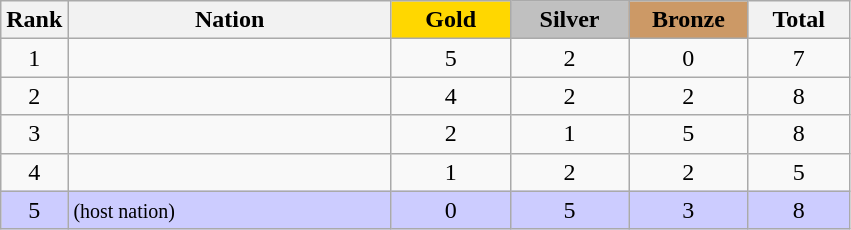<table class="wikitable sortable plainrowheaders" style="text-align:center;max-width: 15cm; width: 100%">
<tr>
<th scope="col" style="width:4%">Rank</th>
<th scope="col">Nation</th>
<th scope="col" style="background-color:gold; width:14%;">Gold</th>
<th scope="col" style="background-color:silver; width:14%;">Silver</th>
<th scope="col" style="background-color:#cc9966; width:14%;">Bronze</th>
<th scope="col" style="width:12%;">Total</th>
</tr>
<tr>
<td>1</td>
<td align=left></td>
<td>5</td>
<td>2</td>
<td>0</td>
<td>7</td>
</tr>
<tr>
<td>2</td>
<td align=left></td>
<td>4</td>
<td>2</td>
<td>2</td>
<td>8</td>
</tr>
<tr>
<td>3</td>
<td align=left></td>
<td>2</td>
<td>1</td>
<td>5</td>
<td>8</td>
</tr>
<tr>
<td>4</td>
<td align=left></td>
<td>1</td>
<td>2</td>
<td>2</td>
<td>5</td>
</tr>
<tr style="background:#ccccff">
<td>5</td>
<td align=left> <small>(host nation)</small></td>
<td>0</td>
<td>5</td>
<td>3</td>
<td>8</td>
</tr>
</table>
